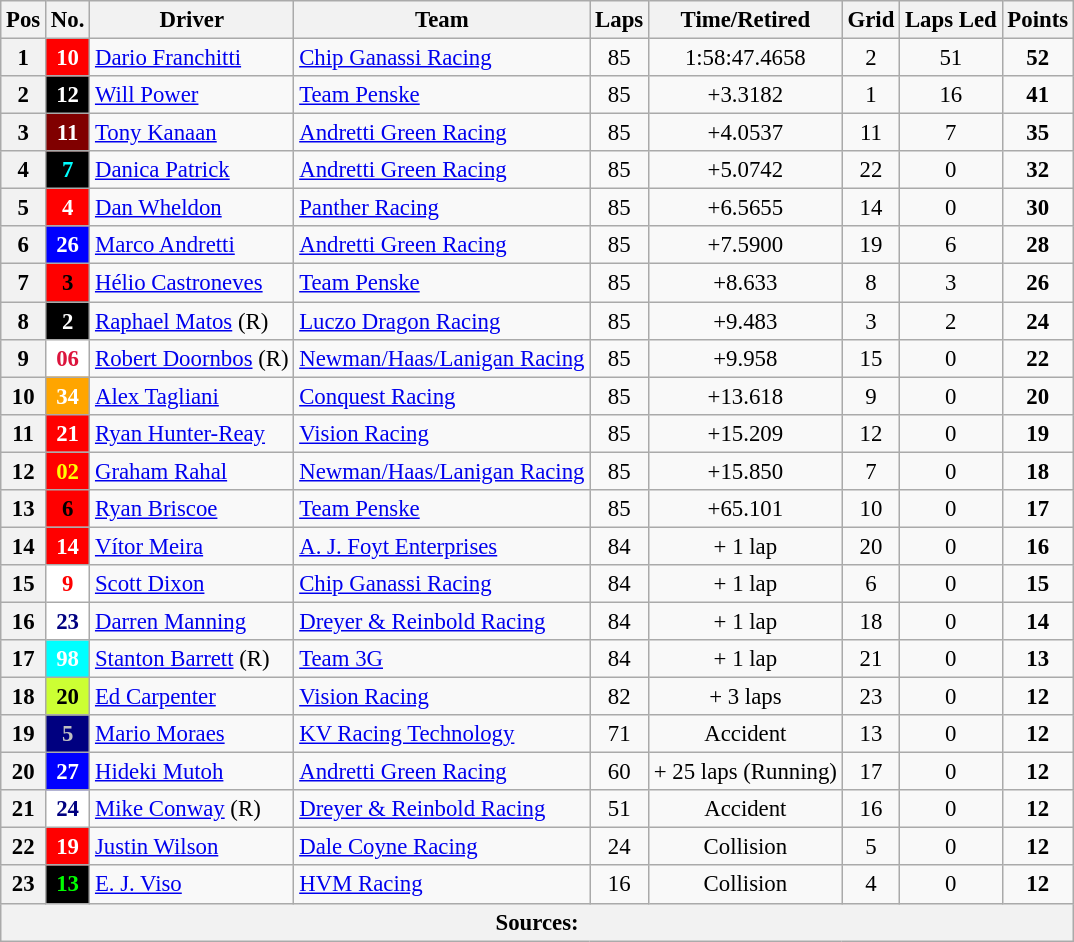<table class="wikitable" style="font-size:95%;">
<tr>
<th>Pos</th>
<th>No.</th>
<th>Driver</th>
<th>Team</th>
<th>Laps</th>
<th>Time/Retired</th>
<th>Grid</th>
<th>Laps Led</th>
<th>Points</th>
</tr>
<tr>
<th>1</th>
<td style="background:red; color:white;" align=center><strong>10</strong></td>
<td> <a href='#'>Dario Franchitti</a></td>
<td><a href='#'>Chip Ganassi Racing</a></td>
<td align=center>85</td>
<td align=center>1:58:47.4658</td>
<td align=center>2</td>
<td align=center>51</td>
<td align=center><strong>52</strong></td>
</tr>
<tr>
<th>2</th>
<td style="background:black; color:white;" align="center"><strong>12</strong></td>
<td> <a href='#'>Will Power</a></td>
<td><a href='#'>Team Penske</a></td>
<td align=center>85</td>
<td align=center>+3.3182</td>
<td align=center>1</td>
<td align=center>16</td>
<td align=center><strong>41</strong></td>
</tr>
<tr>
<th>3</th>
<td style="background:maroon; color:white;" align=center><strong>11</strong></td>
<td> <a href='#'>Tony Kanaan</a></td>
<td><a href='#'>Andretti Green Racing</a></td>
<td align=center>85</td>
<td align=center>+4.0537</td>
<td align=center>11</td>
<td align=center>7</td>
<td align=center><strong>35</strong></td>
</tr>
<tr>
<th>4</th>
<td style="background:#000000; color:aqua;" align=center><strong>7</strong></td>
<td> <a href='#'>Danica Patrick</a></td>
<td><a href='#'>Andretti Green Racing</a></td>
<td align=center>85</td>
<td align=center>+5.0742</td>
<td align=center>22</td>
<td align=center>0</td>
<td align=center><strong>32</strong></td>
</tr>
<tr>
<th>5</th>
<td style="background:red; color:white;" align=center><strong>4</strong></td>
<td> <a href='#'>Dan Wheldon</a></td>
<td><a href='#'>Panther Racing</a></td>
<td align=center>85</td>
<td align=center>+6.5655</td>
<td align=center>14</td>
<td align=center>0</td>
<td align=center><strong>30</strong></td>
</tr>
<tr>
<th>6</th>
<td style="background:blue; color:white;" align=center><strong>26</strong></td>
<td> <a href='#'>Marco Andretti</a></td>
<td><a href='#'>Andretti Green Racing</a></td>
<td align=center>85</td>
<td align=center>+7.5900</td>
<td align=center>19</td>
<td align=center>6</td>
<td align=center><strong>28</strong></td>
</tr>
<tr>
<th>7</th>
<td style="background:#FF0000; color:black;" align="center"><strong>3</strong></td>
<td> <a href='#'>Hélio Castroneves</a></td>
<td><a href='#'>Team Penske</a></td>
<td align=center>85</td>
<td align=center>+8.633</td>
<td align=center>8</td>
<td align=center>3</td>
<td align=center><strong>26</strong></td>
</tr>
<tr>
<th>8</th>
<td style="background:black; color:white;" align=center><strong>2</strong></td>
<td> <a href='#'>Raphael Matos</a> (R)</td>
<td><a href='#'>Luczo Dragon Racing</a></td>
<td align=center>85</td>
<td align=center>+9.483</td>
<td align=center>3</td>
<td align=center>2</td>
<td align=center><strong>24</strong></td>
</tr>
<tr>
<th>9</th>
<td style="background:white; color:crimson;" align=center><strong>06</strong></td>
<td> <a href='#'>Robert Doornbos</a> (R)</td>
<td><a href='#'>Newman/Haas/Lanigan Racing</a></td>
<td align=center>85</td>
<td align=center>+9.958</td>
<td align=center>15</td>
<td align=center>0</td>
<td align=center><strong>22</strong></td>
</tr>
<tr>
<th>10</th>
<td style="background:Orange; color:white;" align=center><strong>34</strong></td>
<td> <a href='#'>Alex Tagliani</a></td>
<td><a href='#'>Conquest Racing</a></td>
<td align=center>85</td>
<td align=center>+13.618</td>
<td align=center>9</td>
<td align=center>0</td>
<td align=center><strong>20</strong></td>
</tr>
<tr>
<th>11</th>
<td style="background:red; color:white;" align=center><strong>21</strong></td>
<td> <a href='#'>Ryan Hunter-Reay</a></td>
<td><a href='#'>Vision Racing</a></td>
<td align=center>85</td>
<td align=center>+15.209</td>
<td align=center>12</td>
<td align=center>0</td>
<td align=center><strong>19</strong></td>
</tr>
<tr>
<th>12</th>
<td style="background:red; color:yellow;" align=center><strong>02</strong></td>
<td> <a href='#'>Graham Rahal</a></td>
<td><a href='#'>Newman/Haas/Lanigan Racing</a></td>
<td align=center>85</td>
<td align=center>+15.850</td>
<td align=center>7</td>
<td align=center>0</td>
<td align=center><strong>18</strong></td>
</tr>
<tr>
<th>13</th>
<td style="background:#FF0000; color:black;" align="center"><strong>6</strong></td>
<td> <a href='#'>Ryan Briscoe</a></td>
<td><a href='#'>Team Penske</a></td>
<td align=center>85</td>
<td align=center>+65.101</td>
<td align=center>10</td>
<td align=center>0</td>
<td align=center><strong>17</strong></td>
</tr>
<tr>
<th>14</th>
<td style="background:red; color:white;" align=center><strong>14</strong></td>
<td> <a href='#'>Vítor Meira</a></td>
<td><a href='#'>A. J. Foyt Enterprises</a></td>
<td align=center>84</td>
<td align=center>+ 1 lap</td>
<td align=center>20</td>
<td align=center>0</td>
<td align=center><strong>16</strong></td>
</tr>
<tr>
<th>15</th>
<td style="background:#FFFFFF; color:red;" align=center><strong>9</strong></td>
<td> <a href='#'>Scott Dixon</a></td>
<td><a href='#'>Chip Ganassi Racing</a></td>
<td align=center>84</td>
<td align=center>+ 1 lap</td>
<td align=center>6</td>
<td align=center>0</td>
<td align=center><strong>15</strong></td>
</tr>
<tr>
<th>16</th>
<td style="background:white; color:navy;" align=center><strong>23</strong></td>
<td> <a href='#'>Darren Manning</a></td>
<td><a href='#'>Dreyer & Reinbold Racing</a></td>
<td align=center>84</td>
<td align=center>+ 1 lap</td>
<td align=center>18</td>
<td align=center>0</td>
<td align=center><strong>14</strong></td>
</tr>
<tr>
<th>17</th>
<td style="background:aqua; color:white;" align=center><strong>98</strong></td>
<td> <a href='#'>Stanton Barrett</a> (R)</td>
<td><a href='#'>Team 3G</a></td>
<td align=center>84</td>
<td align=center>+ 1 lap</td>
<td align=center>21</td>
<td align=center>0</td>
<td align=center><strong>13</strong></td>
</tr>
<tr>
<th>18</th>
<td style="background:#CCFF33; color:black;" align=center><strong>20</strong></td>
<td> <a href='#'>Ed Carpenter</a></td>
<td><a href='#'>Vision Racing</a></td>
<td align=center>82</td>
<td align=center>+ 3 laps</td>
<td align=center>23</td>
<td align=center>0</td>
<td align=center><strong>12</strong></td>
</tr>
<tr>
<th>19</th>
<td style="background:navy; color:silver;" align=center><strong>5</strong></td>
<td> <a href='#'>Mario Moraes</a></td>
<td><a href='#'>KV Racing Technology</a></td>
<td align=center>71</td>
<td align=center>Accident</td>
<td align=center>13</td>
<td align=center>0</td>
<td align=center><strong>12</strong></td>
</tr>
<tr>
<th>20</th>
<td style="background:blue; color:white;" align=center><strong>27</strong></td>
<td> <a href='#'>Hideki Mutoh</a></td>
<td><a href='#'>Andretti Green Racing</a></td>
<td align=center>60</td>
<td align=center>+ 25 laps (Running)</td>
<td align=center>17</td>
<td align=center>0</td>
<td align=center><strong>12</strong></td>
</tr>
<tr>
<th>21</th>
<td style="background:white; color:navy;" align=center><strong>24</strong></td>
<td> <a href='#'>Mike Conway</a> (R)</td>
<td><a href='#'>Dreyer & Reinbold Racing</a></td>
<td align=center>51</td>
<td align=center>Accident</td>
<td align=center>16</td>
<td align=center>0</td>
<td align=center><strong>12</strong></td>
</tr>
<tr>
<th>22</th>
<td style="background:red; color:white;" align=center><strong>19</strong></td>
<td> <a href='#'>Justin Wilson</a></td>
<td><a href='#'>Dale Coyne Racing</a></td>
<td align=center>24</td>
<td align=center>Collision</td>
<td align=center>5</td>
<td align=center>0</td>
<td align=center><strong>12</strong></td>
</tr>
<tr>
<th>23</th>
<td style="background:#000000; color:lime;" align=center><strong>13</strong></td>
<td> <a href='#'>E. J. Viso</a></td>
<td><a href='#'>HVM Racing</a></td>
<td align=center>16</td>
<td align=center>Collision</td>
<td align=center>4</td>
<td align=center>0</td>
<td align=center><strong>12</strong></td>
</tr>
<tr>
<th colspan=9><strong>Sources:</strong></th>
</tr>
</table>
